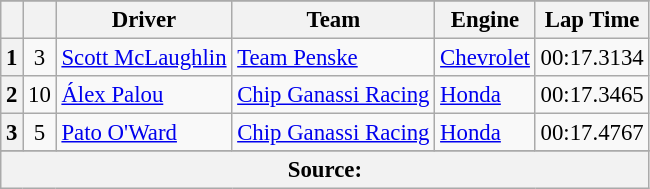<table class="wikitable" style="font-size:95%;">
<tr>
</tr>
<tr>
<th></th>
<th></th>
<th>Driver</th>
<th>Team</th>
<th>Engine</th>
<th>Lap Time</th>
</tr>
<tr>
<th>1</th>
<td align="center">3</td>
<td> <a href='#'>Scott McLaughlin</a></td>
<td><a href='#'>Team Penske</a></td>
<td><a href='#'>Chevrolet</a></td>
<td>00:17.3134</td>
</tr>
<tr>
<th>2</th>
<td align="center">10</td>
<td> <a href='#'>Álex Palou</a></td>
<td><a href='#'>Chip Ganassi Racing</a></td>
<td><a href='#'>Honda</a></td>
<td>00:17.3465</td>
</tr>
<tr>
<th>3</th>
<td align="center">5</td>
<td> <a href='#'>Pato O'Ward</a></td>
<td><a href='#'>Chip Ganassi Racing</a></td>
<td><a href='#'>Honda</a></td>
<td>00:17.4767</td>
</tr>
<tr>
</tr>
<tr class="sortbottom">
<th colspan="6">Source:</th>
</tr>
</table>
